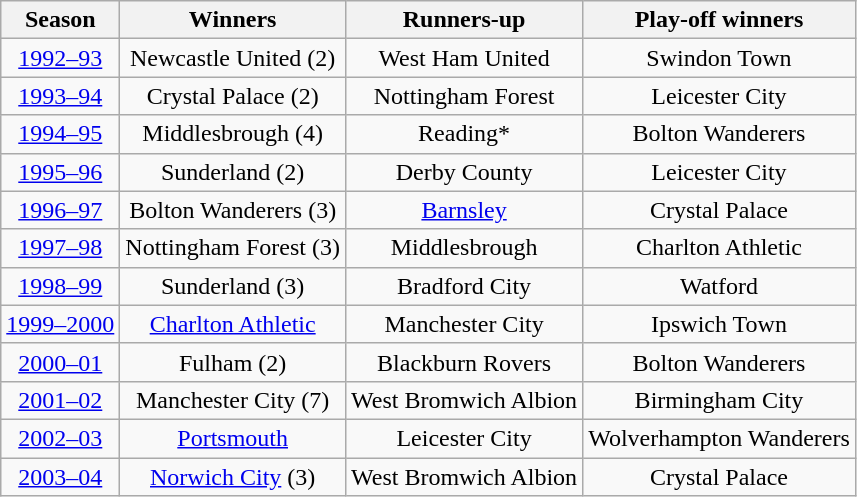<table class="wikitable" style="text-align:center;">
<tr>
<th>Season</th>
<th>Winners</th>
<th>Runners-up</th>
<th>Play-off winners</th>
</tr>
<tr>
<td><a href='#'>1992–93</a></td>
<td>Newcastle United (2)</td>
<td>West Ham United</td>
<td>Swindon Town</td>
</tr>
<tr>
<td><a href='#'>1993–94</a></td>
<td>Crystal Palace (2)</td>
<td>Nottingham Forest</td>
<td>Leicester City</td>
</tr>
<tr>
<td><a href='#'>1994–95</a></td>
<td>Middlesbrough (4)</td>
<td>Reading*</td>
<td>Bolton Wanderers</td>
</tr>
<tr>
<td><a href='#'>1995–96</a></td>
<td>Sunderland (2)</td>
<td>Derby County</td>
<td>Leicester City</td>
</tr>
<tr>
<td><a href='#'>1996–97</a></td>
<td>Bolton Wanderers (3)</td>
<td><a href='#'>Barnsley</a></td>
<td>Crystal Palace</td>
</tr>
<tr>
<td><a href='#'>1997–98</a></td>
<td>Nottingham Forest (3)</td>
<td>Middlesbrough</td>
<td>Charlton Athletic</td>
</tr>
<tr>
<td><a href='#'>1998–99</a></td>
<td>Sunderland (3)</td>
<td>Bradford City</td>
<td>Watford</td>
</tr>
<tr>
<td><a href='#'>1999–2000</a></td>
<td><a href='#'>Charlton Athletic</a></td>
<td>Manchester City</td>
<td>Ipswich Town</td>
</tr>
<tr>
<td><a href='#'>2000–01</a></td>
<td>Fulham (2)</td>
<td>Blackburn Rovers</td>
<td>Bolton Wanderers</td>
</tr>
<tr>
<td><a href='#'>2001–02</a></td>
<td>Manchester City (7)</td>
<td>West Bromwich Albion</td>
<td>Birmingham City</td>
</tr>
<tr>
<td><a href='#'>2002–03</a></td>
<td><a href='#'>Portsmouth</a></td>
<td>Leicester City</td>
<td>Wolverhampton Wanderers</td>
</tr>
<tr>
<td><a href='#'>2003–04</a></td>
<td><a href='#'>Norwich City</a> (3)</td>
<td>West Bromwich Albion</td>
<td>Crystal Palace</td>
</tr>
</table>
